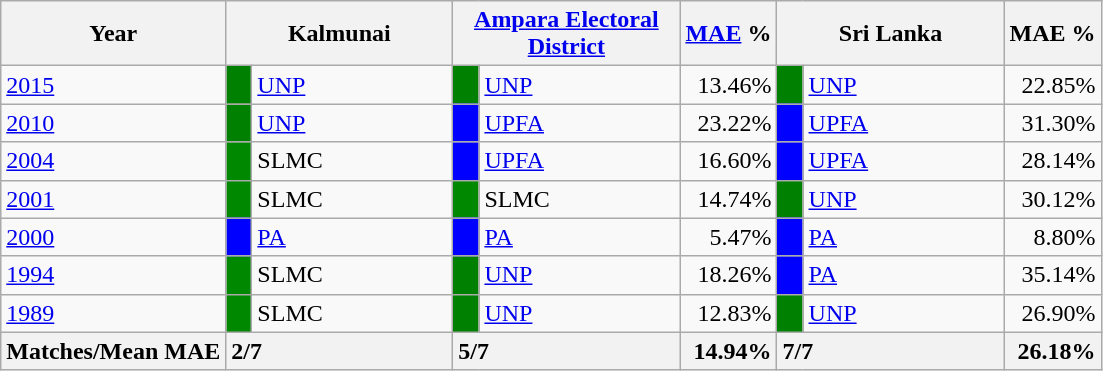<table class="wikitable">
<tr>
<th>Year</th>
<th colspan="2" width="144px">Kalmunai</th>
<th colspan="2" width="144px"><a href='#'>Ampara Electoral District</a></th>
<th><a href='#'>MAE</a> %</th>
<th colspan="2" width="144px">Sri Lanka</th>
<th>MAE %</th>
</tr>
<tr>
<td><a href='#'>2015</a></td>
<td style="background-color:green;" width="10px"></td>
<td style="text-align:left;"><a href='#'>UNP</a></td>
<td style="background-color:green;" width="10px"></td>
<td style="text-align:left;"><a href='#'>UNP</a></td>
<td style="text-align:right;">13.46%</td>
<td style="background-color:green;" width="10px"></td>
<td style="text-align:left;"><a href='#'>UNP</a></td>
<td style="text-align:right;">22.85%</td>
</tr>
<tr>
<td><a href='#'>2010</a></td>
<td style="background-color:green;" width="10px"></td>
<td style="text-align:left;"><a href='#'>UNP</a></td>
<td style="background-color:blue;" width="10px"></td>
<td style="text-align:left;"><a href='#'>UPFA</a></td>
<td style="text-align:right;">23.22%</td>
<td style="background-color:blue;" width="10px"></td>
<td style="text-align:left;"><a href='#'>UPFA</a></td>
<td style="text-align:right;">31.30%</td>
</tr>
<tr>
<td><a href='#'>2004</a></td>
<td style="background-color:#008800;" width="10px"></td>
<td style="text-align:left;">SLMC</td>
<td style="background-color:blue;" width="10px"></td>
<td style="text-align:left;"><a href='#'>UPFA</a></td>
<td style="text-align:right;">16.60%</td>
<td style="background-color:blue;" width="10px"></td>
<td style="text-align:left;"><a href='#'>UPFA</a></td>
<td style="text-align:right;">28.14%</td>
</tr>
<tr>
<td><a href='#'>2001</a></td>
<td style="background-color:#008800;" width="10px"></td>
<td style="text-align:left;">SLMC</td>
<td style="background-color:#008800;" width="10px"></td>
<td style="text-align:left;">SLMC</td>
<td style="text-align:right;">14.74%</td>
<td style="background-color:green;" width="10px"></td>
<td style="text-align:left;"><a href='#'>UNP</a></td>
<td style="text-align:right;">30.12%</td>
</tr>
<tr>
<td><a href='#'>2000</a></td>
<td style="background-color:blue;" width="10px"></td>
<td style="text-align:left;"><a href='#'>PA</a></td>
<td style="background-color:blue;" width="10px"></td>
<td style="text-align:left;"><a href='#'>PA</a></td>
<td style="text-align:right;">5.47%</td>
<td style="background-color:blue;" width="10px"></td>
<td style="text-align:left;"><a href='#'>PA</a></td>
<td style="text-align:right;">8.80%</td>
</tr>
<tr>
<td><a href='#'>1994</a></td>
<td style="background-color:#008800;" width="10px"></td>
<td style="text-align:left;">SLMC</td>
<td style="background-color:green;" width="10px"></td>
<td style="text-align:left;"><a href='#'>UNP</a></td>
<td style="text-align:right;">18.26%</td>
<td style="background-color:blue;" width="10px"></td>
<td style="text-align:left;"><a href='#'>PA</a></td>
<td style="text-align:right;">35.14%</td>
</tr>
<tr>
<td><a href='#'>1989</a></td>
<td style="background-color:#008800;" width="10px"></td>
<td style="text-align:left;">SLMC</td>
<td style="background-color:green;" width="10px"></td>
<td style="text-align:left;"><a href='#'>UNP</a></td>
<td style="text-align:right;">12.83%</td>
<td style="background-color:green;" width="10px"></td>
<td style="text-align:left;"><a href='#'>UNP</a></td>
<td style="text-align:right;">26.90%</td>
</tr>
<tr>
<th>Matches/Mean MAE</th>
<th style="text-align:left;"colspan="2" width="144px">2/7</th>
<th style="text-align:left;"colspan="2" width="144px">5/7</th>
<th style="text-align:right;">14.94%</th>
<th style="text-align:left;"colspan="2" width="144px">7/7</th>
<th style="text-align:right;">26.18%</th>
</tr>
</table>
